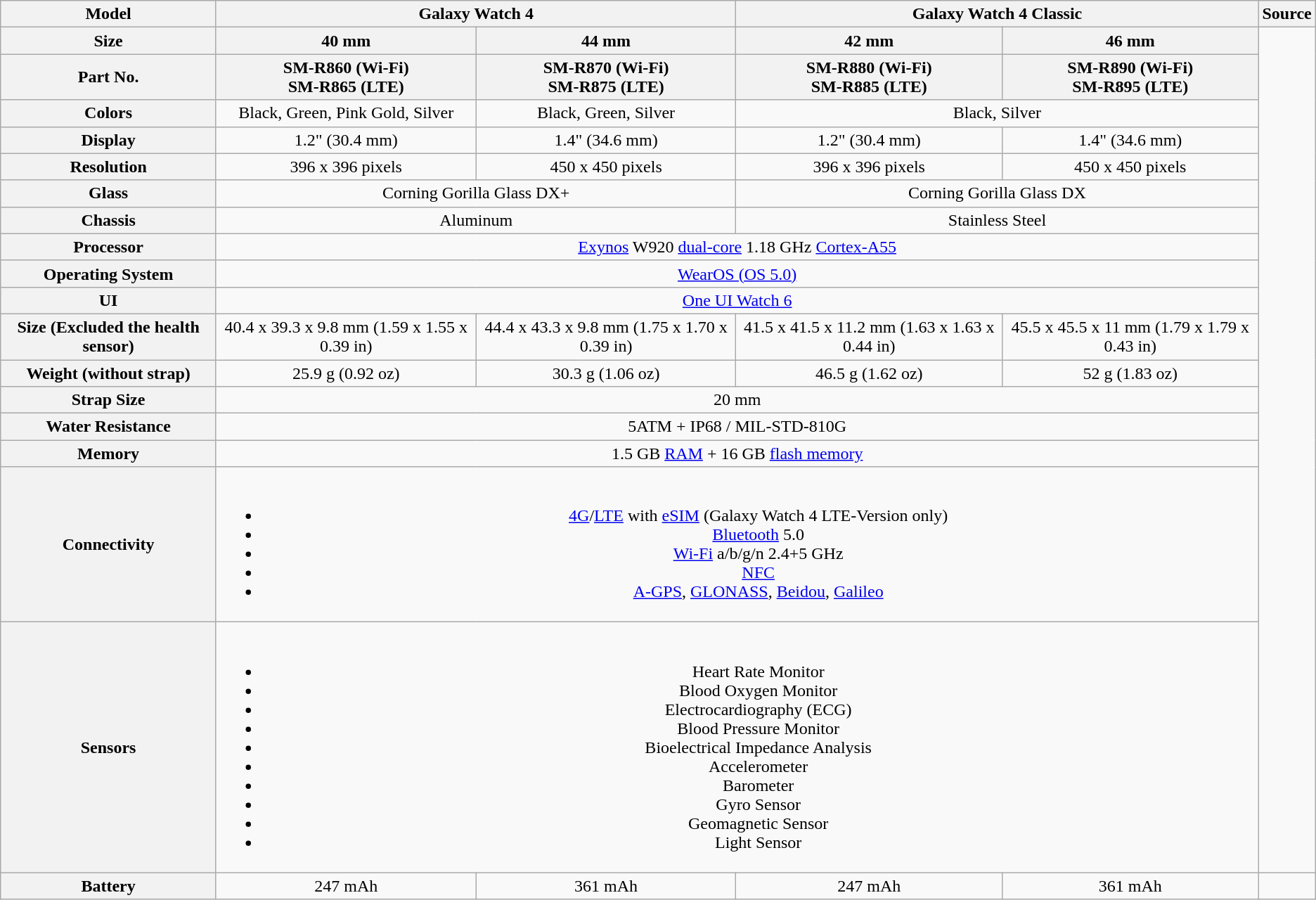<table class="wikitable" style="text-align: center;">
<tr>
<th>Model</th>
<th colspan="2">Galaxy Watch 4</th>
<th colspan="2">Galaxy Watch 4 Classic</th>
<th>Source</th>
</tr>
<tr>
<th>Size</th>
<th>40 mm</th>
<th>44 mm</th>
<th>42 mm</th>
<th>46 mm</th>
<td rowspan="17"><br></td>
</tr>
<tr>
<th>Part No.</th>
<th>SM-R860 (Wi-Fi)<br>SM-R865 (LTE)</th>
<th>SM-R870 (Wi-Fi)<br>SM-R875 (LTE)</th>
<th>SM-R880 (Wi-Fi)<br>SM-R885 (LTE)</th>
<th>SM-R890 (Wi-Fi)<br>SM-R895 (LTE)</th>
</tr>
<tr>
<th>Colors</th>
<td>Black, Green, Pink Gold, Silver</td>
<td>Black, Green, Silver</td>
<td colspan="2">Black, Silver</td>
</tr>
<tr>
<th>Display</th>
<td>1.2" (30.4 mm)</td>
<td>1.4" (34.6 mm)</td>
<td>1.2" (30.4 mm)</td>
<td>1.4" (34.6 mm)</td>
</tr>
<tr>
<th>Resolution</th>
<td>396 x 396 pixels</td>
<td>450 x 450 pixels</td>
<td>396 x 396 pixels</td>
<td>450 x 450 pixels</td>
</tr>
<tr>
<th>Glass</th>
<td colspan="2">Corning Gorilla Glass DX+</td>
<td colspan="2">Corning Gorilla Glass DX</td>
</tr>
<tr>
<th>Chassis</th>
<td colspan="2">Aluminum</td>
<td colspan="2">Stainless Steel</td>
</tr>
<tr>
<th>Processor</th>
<td colspan="4"><a href='#'>Exynos</a> W920 <a href='#'>dual-core</a> 1.18 GHz <a href='#'>Cortex-A55</a></td>
</tr>
<tr>
<th>Operating System</th>
<td colspan="4"><a href='#'>WearOS (OS 5.0)</a></td>
</tr>
<tr>
<th>UI</th>
<td colspan="4"><a href='#'>One UI Watch 6</a></td>
</tr>
<tr>
<th>Size (Excluded the health sensor)</th>
<td>40.4 x 39.3 x 9.8 mm (1.59 x 1.55 x 0.39 in)</td>
<td>44.4 x 43.3 x 9.8 mm (1.75 x 1.70 x 0.39 in)</td>
<td>41.5 x 41.5 x 11.2 mm (1.63 x 1.63 x 0.44 in)</td>
<td>45.5 x 45.5 x 11 mm (1.79 x 1.79 x 0.43 in)</td>
</tr>
<tr>
<th>Weight (without strap)</th>
<td>25.9 g (0.92 oz)</td>
<td>30.3 g (1.06 oz)</td>
<td>46.5 g (1.62 oz)</td>
<td>52 g (1.83 oz)</td>
</tr>
<tr>
<th>Strap Size</th>
<td colspan="4">20 mm</td>
</tr>
<tr>
<th>Water Resistance</th>
<td colspan="4">5ATM + IP68 / MIL-STD-810G</td>
</tr>
<tr>
<th>Memory</th>
<td colspan="4">1.5 GB <a href='#'>RAM</a> + 16 GB <a href='#'>flash memory</a></td>
</tr>
<tr>
<th>Connectivity</th>
<td colspan="4"><br><ul><li><a href='#'>4G</a>/<a href='#'>LTE</a> with <a href='#'>eSIM</a> (Galaxy Watch 4 LTE-Version only)</li><li><a href='#'>Bluetooth</a> 5.0</li><li><a href='#'>Wi-Fi</a> a/b/g/n 2.4+5 GHz</li><li><a href='#'>NFC</a></li><li><a href='#'>A-GPS</a>, <a href='#'>GLONASS</a>, <a href='#'>Beidou</a>, <a href='#'>Galileo</a></li></ul></td>
</tr>
<tr>
<th>Sensors</th>
<td colspan="4"><br><ul><li>Heart Rate Monitor</li><li>Blood Oxygen Monitor</li><li>Electrocardiography (ECG)</li><li>Blood Pressure Monitor</li><li>Bioelectrical Impedance Analysis</li><li>Accelerometer</li><li>Barometer</li><li>Gyro Sensor</li><li>Geomagnetic Sensor</li><li>Light Sensor</li></ul></td>
</tr>
<tr>
<th>Battery</th>
<td>247 mAh</td>
<td>361 mAh</td>
<td>247 mAh</td>
<td>361 mAh</td>
</tr>
</table>
